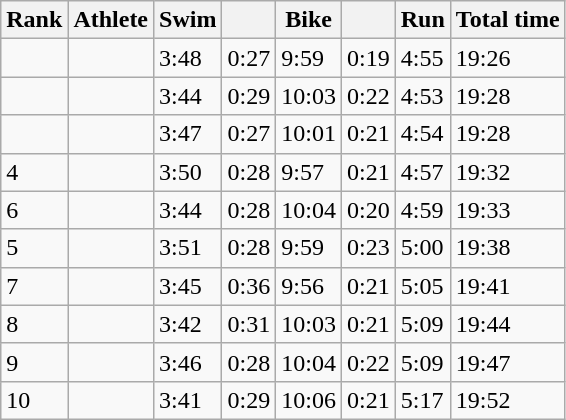<table class="wikitable sortable">
<tr>
<th>Rank</th>
<th>Athlete</th>
<th>Swim</th>
<th></th>
<th>Bike</th>
<th></th>
<th>Run</th>
<th>Total time</th>
</tr>
<tr>
<td></td>
<td></td>
<td>3:48</td>
<td>0:27</td>
<td>9:59</td>
<td>0:19</td>
<td>4:55</td>
<td>19:26</td>
</tr>
<tr>
<td></td>
<td></td>
<td>3:44</td>
<td>0:29</td>
<td>10:03</td>
<td>0:22</td>
<td>4:53</td>
<td>19:28</td>
</tr>
<tr>
<td></td>
<td></td>
<td>3:47</td>
<td>0:27</td>
<td>10:01</td>
<td>0:21</td>
<td>4:54</td>
<td>19:28</td>
</tr>
<tr>
<td>4</td>
<td></td>
<td>3:50</td>
<td>0:28</td>
<td>9:57</td>
<td>0:21</td>
<td>4:57</td>
<td>19:32</td>
</tr>
<tr>
<td>6</td>
<td></td>
<td>3:44</td>
<td>0:28</td>
<td>10:04</td>
<td>0:20</td>
<td>4:59</td>
<td>19:33</td>
</tr>
<tr>
<td>5</td>
<td></td>
<td>3:51</td>
<td>0:28</td>
<td>9:59</td>
<td>0:23</td>
<td>5:00</td>
<td>19:38</td>
</tr>
<tr>
<td>7</td>
<td></td>
<td>3:45</td>
<td>0:36</td>
<td>9:56</td>
<td>0:21</td>
<td>5:05</td>
<td>19:41</td>
</tr>
<tr>
<td>8</td>
<td></td>
<td>3:42</td>
<td>0:31</td>
<td>10:03</td>
<td>0:21</td>
<td>5:09</td>
<td>19:44</td>
</tr>
<tr>
<td>9</td>
<td></td>
<td>3:46</td>
<td>0:28</td>
<td>10:04</td>
<td>0:22</td>
<td>5:09</td>
<td>19:47</td>
</tr>
<tr>
<td>10</td>
<td></td>
<td>3:41</td>
<td>0:29</td>
<td>10:06</td>
<td>0:21</td>
<td>5:17</td>
<td>19:52</td>
</tr>
</table>
